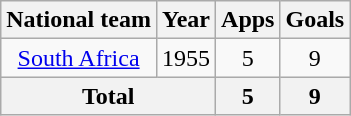<table class=wikitable style=text-align:center>
<tr>
<th>National team</th>
<th>Year</th>
<th>Apps</th>
<th>Goals</th>
</tr>
<tr>
<td rowspan="1"><a href='#'>South Africa</a></td>
<td>1955</td>
<td>5</td>
<td>9</td>
</tr>
<tr>
<th colspan="2">Total</th>
<th>5</th>
<th>9</th>
</tr>
</table>
